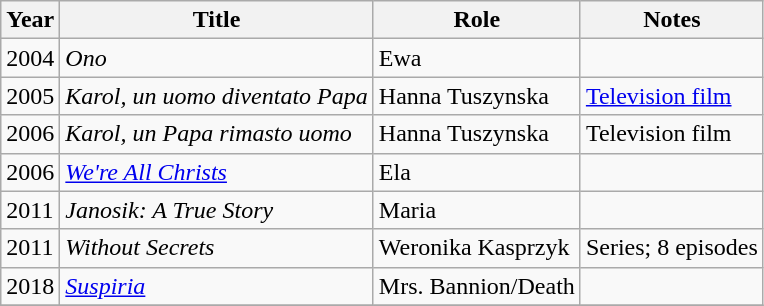<table class="wikitable sortable">
<tr>
<th>Year</th>
<th>Title</th>
<th>Role</th>
<th>Notes</th>
</tr>
<tr>
<td>2004</td>
<td><em>Ono</em></td>
<td>Ewa</td>
<td></td>
</tr>
<tr>
<td>2005</td>
<td><em>Karol, un uomo diventato Papa</em></td>
<td>Hanna Tuszynska</td>
<td><a href='#'>Television film</a></td>
</tr>
<tr>
<td>2006</td>
<td><em>Karol, un Papa rimasto uomo</em></td>
<td>Hanna Tuszynska</td>
<td>Television film</td>
</tr>
<tr>
<td>2006</td>
<td><em><a href='#'>We're All Christs</a></em></td>
<td>Ela</td>
<td></td>
</tr>
<tr>
<td>2011</td>
<td><em>Janosik: A True Story</em></td>
<td>Maria</td>
<td></td>
</tr>
<tr>
<td>2011</td>
<td><em>Without Secrets</em></td>
<td>Weronika Kasprzyk</td>
<td>Series; 8 episodes</td>
</tr>
<tr>
<td>2018</td>
<td><em><a href='#'>Suspiria</a></em></td>
<td>Mrs. Bannion/Death</td>
<td></td>
</tr>
<tr>
</tr>
</table>
